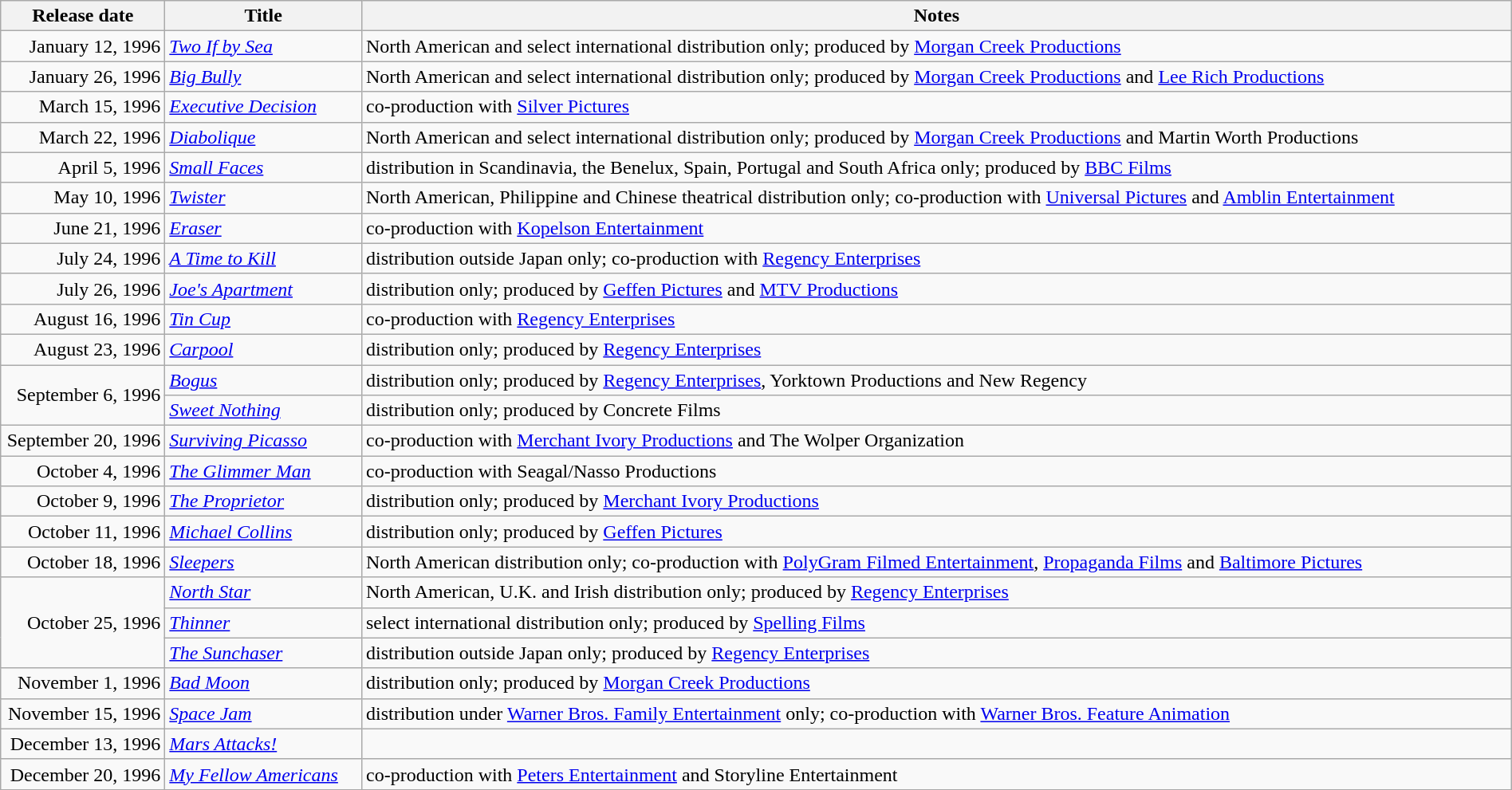<table class="wikitable sortable" style="width:100%;">
<tr>
<th scope="col" style="width:130px;">Release date</th>
<th>Title</th>
<th>Notes</th>
</tr>
<tr>
<td style="text-align:right;">January 12, 1996</td>
<td><em><a href='#'>Two If by Sea</a></em></td>
<td>North American and select international distribution only; produced by <a href='#'>Morgan Creek Productions</a></td>
</tr>
<tr>
<td style="text-align:right;">January 26, 1996</td>
<td><em><a href='#'>Big Bully</a></em></td>
<td>North American and select international distribution only; produced by <a href='#'>Morgan Creek Productions</a> and <a href='#'>Lee Rich Productions</a></td>
</tr>
<tr>
<td style="text-align:right;">March 15, 1996</td>
<td><em><a href='#'>Executive Decision</a></em></td>
<td>co-production with <a href='#'>Silver Pictures</a></td>
</tr>
<tr>
<td style="text-align:right;">March 22, 1996</td>
<td><em><a href='#'>Diabolique</a></em></td>
<td>North American and select international distribution only; produced by <a href='#'>Morgan Creek Productions</a> and Martin Worth Productions</td>
</tr>
<tr>
<td style="text-align:right;">April 5, 1996</td>
<td><em><a href='#'>Small Faces</a></em></td>
<td>distribution in Scandinavia, the Benelux, Spain, Portugal and South Africa only; produced by <a href='#'>BBC Films</a></td>
</tr>
<tr>
<td style="text-align:right;">May 10, 1996</td>
<td><em><a href='#'>Twister</a></em></td>
<td>North American, Philippine and Chinese theatrical distribution only; co-production with <a href='#'>Universal Pictures</a> and <a href='#'>Amblin Entertainment</a></td>
</tr>
<tr>
<td style="text-align:right;">June 21, 1996</td>
<td><em><a href='#'>Eraser</a></em></td>
<td>co-production with <a href='#'>Kopelson Entertainment</a></td>
</tr>
<tr>
<td style="text-align:right;">July 24, 1996</td>
<td><em><a href='#'>A Time to Kill</a></em></td>
<td>distribution outside Japan only; co-production with <a href='#'>Regency Enterprises</a></td>
</tr>
<tr>
<td style="text-align:right;">July 26, 1996</td>
<td><em><a href='#'>Joe's Apartment</a></em></td>
<td>distribution only; produced by <a href='#'>Geffen Pictures</a> and <a href='#'>MTV Productions</a></td>
</tr>
<tr>
<td style="text-align:right;">August 16, 1996</td>
<td><em><a href='#'>Tin Cup</a></em></td>
<td>co-production with <a href='#'>Regency Enterprises</a></td>
</tr>
<tr>
<td style="text-align:right;">August 23, 1996</td>
<td><em><a href='#'>Carpool</a></em></td>
<td>distribution only; produced by <a href='#'>Regency Enterprises</a></td>
</tr>
<tr>
<td style="text-align:right;" rowspan="2">September 6, 1996</td>
<td><em><a href='#'>Bogus</a></em></td>
<td>distribution only; produced by <a href='#'>Regency Enterprises</a>, Yorktown Productions and New Regency</td>
</tr>
<tr>
<td><em><a href='#'>Sweet Nothing</a></em></td>
<td>distribution only; produced by Concrete Films</td>
</tr>
<tr>
<td style="text-align:right;">September 20, 1996</td>
<td><em><a href='#'>Surviving Picasso</a></em></td>
<td>co-production with <a href='#'>Merchant Ivory Productions</a> and The Wolper Organization</td>
</tr>
<tr>
<td style="text-align:right;">October 4, 1996</td>
<td><em><a href='#'>The Glimmer Man</a></em></td>
<td>co-production with Seagal/Nasso Productions</td>
</tr>
<tr>
<td style="text-align:right;">October 9, 1996</td>
<td><em><a href='#'>The Proprietor</a></em></td>
<td>distribution only; produced by <a href='#'>Merchant Ivory Productions</a></td>
</tr>
<tr>
<td style="text-align:right;">October 11, 1996</td>
<td><em><a href='#'>Michael Collins</a></em></td>
<td>distribution only; produced by <a href='#'>Geffen Pictures</a></td>
</tr>
<tr>
<td style="text-align:right;">October 18, 1996</td>
<td><em><a href='#'>Sleepers</a></em></td>
<td>North American distribution only; co-production with <a href='#'>PolyGram Filmed Entertainment</a>, <a href='#'>Propaganda Films</a> and <a href='#'>Baltimore Pictures</a></td>
</tr>
<tr>
<td style="text-align:right;" rowspan="3">October 25, 1996</td>
<td><em><a href='#'>North Star</a></em></td>
<td>North American, U.K. and Irish distribution only; produced by <a href='#'>Regency Enterprises</a></td>
</tr>
<tr>
<td><em><a href='#'>Thinner</a></em></td>
<td>select international distribution only; produced by <a href='#'>Spelling Films</a></td>
</tr>
<tr>
<td><em><a href='#'>The Sunchaser</a></em></td>
<td>distribution outside Japan only; produced by <a href='#'>Regency Enterprises</a></td>
</tr>
<tr>
<td style="text-align:right;">November 1, 1996</td>
<td><em><a href='#'>Bad Moon</a></em></td>
<td>distribution only; produced by <a href='#'>Morgan Creek Productions</a></td>
</tr>
<tr>
<td style="text-align:right;">November 15, 1996</td>
<td><em><a href='#'>Space Jam</a></em></td>
<td>distribution under <a href='#'>Warner Bros. Family Entertainment</a> only; co-production with <a href='#'>Warner Bros. Feature Animation</a></td>
</tr>
<tr>
<td style="text-align:right;">December 13, 1996</td>
<td><em><a href='#'>Mars Attacks!</a></em></td>
<td></td>
</tr>
<tr>
<td style="text-align:right;">December 20, 1996</td>
<td><em><a href='#'>My Fellow Americans</a></em></td>
<td>co-production with <a href='#'>Peters Entertainment</a> and Storyline Entertainment</td>
</tr>
<tr>
</tr>
</table>
